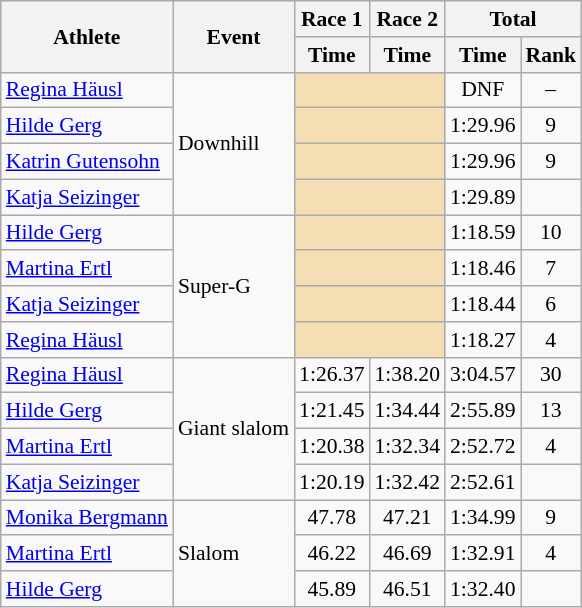<table class="wikitable" style="font-size:90%">
<tr>
<th rowspan="2">Athlete</th>
<th rowspan="2">Event</th>
<th>Race 1</th>
<th>Race 2</th>
<th colspan="2">Total</th>
</tr>
<tr>
<th>Time</th>
<th>Time</th>
<th>Time</th>
<th>Rank</th>
</tr>
<tr>
<td><a href='#'>Regina Häusl</a></td>
<td rowspan="4">Downhill</td>
<td colspan="2" bgcolor="wheat"></td>
<td align="center">DNF</td>
<td align="center">–</td>
</tr>
<tr>
<td><a href='#'>Hilde Gerg</a></td>
<td colspan="2" bgcolor="wheat"></td>
<td align="center">1:29.96</td>
<td align="center">9</td>
</tr>
<tr>
<td><a href='#'>Katrin Gutensohn</a></td>
<td colspan="2" bgcolor="wheat"></td>
<td align="center">1:29.96</td>
<td align="center">9</td>
</tr>
<tr>
<td><a href='#'>Katja Seizinger</a></td>
<td colspan="2" bgcolor="wheat"></td>
<td align="center">1:29.89</td>
<td align="center"></td>
</tr>
<tr>
<td><a href='#'>Hilde Gerg</a></td>
<td rowspan="4">Super-G</td>
<td colspan="2" bgcolor="wheat"></td>
<td align="center">1:18.59</td>
<td align="center">10</td>
</tr>
<tr>
<td><a href='#'>Martina Ertl</a></td>
<td colspan="2" bgcolor="wheat"></td>
<td align="center">1:18.46</td>
<td align="center">7</td>
</tr>
<tr>
<td><a href='#'>Katja Seizinger</a></td>
<td colspan="2" bgcolor="wheat"></td>
<td align="center">1:18.44</td>
<td align="center">6</td>
</tr>
<tr>
<td><a href='#'>Regina Häusl</a></td>
<td colspan="2" bgcolor="wheat"></td>
<td align="center">1:18.27</td>
<td align="center">4</td>
</tr>
<tr>
<td><a href='#'>Regina Häusl</a></td>
<td rowspan="4">Giant slalom</td>
<td align="center">1:26.37</td>
<td align="center">1:38.20</td>
<td align="center">3:04.57</td>
<td align="center">30</td>
</tr>
<tr>
<td><a href='#'>Hilde Gerg</a></td>
<td align="center">1:21.45</td>
<td align="center">1:34.44</td>
<td align="center">2:55.89</td>
<td align="center">13</td>
</tr>
<tr>
<td><a href='#'>Martina Ertl</a></td>
<td align="center">1:20.38</td>
<td align="center">1:32.34</td>
<td align="center">2:52.72</td>
<td align="center">4</td>
</tr>
<tr>
<td><a href='#'>Katja Seizinger</a></td>
<td align="center">1:20.19</td>
<td align="center">1:32.42</td>
<td align="center">2:52.61</td>
<td align="center"></td>
</tr>
<tr>
<td><a href='#'>Monika Bergmann</a></td>
<td rowspan="3">Slalom</td>
<td align="center">47.78</td>
<td align="center">47.21</td>
<td align="center">1:34.99</td>
<td align="center">9</td>
</tr>
<tr>
<td><a href='#'>Martina Ertl</a></td>
<td align="center">46.22</td>
<td align="center">46.69</td>
<td align="center">1:32.91</td>
<td align="center">4</td>
</tr>
<tr>
<td><a href='#'>Hilde Gerg</a></td>
<td align="center">45.89</td>
<td align="center">46.51</td>
<td align="center">1:32.40</td>
<td align="center"></td>
</tr>
</table>
